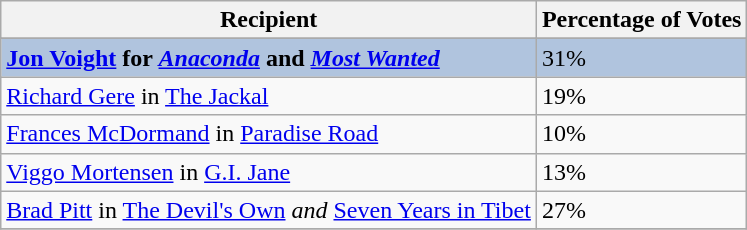<table class="wikitable sortable plainrowheaders">
<tr>
<th>Recipient</th>
<th>Percentage of Votes</th>
</tr>
<tr>
</tr>
<tr style="background:#B0C4DE;">
<td><strong><a href='#'>Jon Voight</a> for <em><a href='#'>Anaconda</a></em> and <em><a href='#'>Most Wanted</a><strong><em></td>
<td></strong>31%<strong></td>
</tr>
<tr>
<td><a href='#'>Richard Gere</a> in </em><a href='#'>The Jackal</a><em></td>
<td>19%</td>
</tr>
<tr>
<td><a href='#'>Frances McDormand</a> in </em><a href='#'>Paradise Road</a><em></td>
<td>10%</td>
</tr>
<tr>
<td><a href='#'>Viggo Mortensen</a> in </em><a href='#'>G.I. Jane</a><em></td>
<td>13%</td>
</tr>
<tr>
<td><a href='#'>Brad Pitt</a> in </em><a href='#'>The Devil's Own</a><em> and </em><a href='#'>Seven Years in Tibet</a><em></td>
<td>27%</td>
</tr>
<tr>
</tr>
</table>
